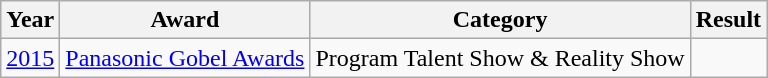<table class="wikitable">
<tr>
<th>Year</th>
<th>Award</th>
<th>Category</th>
<th>Result</th>
</tr>
<tr>
<td><a href='#'>2015</a></td>
<td><a href='#'>Panasonic Gobel Awards</a></td>
<td>Program Talent Show & Reality Show</td>
<td></td>
</tr>
</table>
